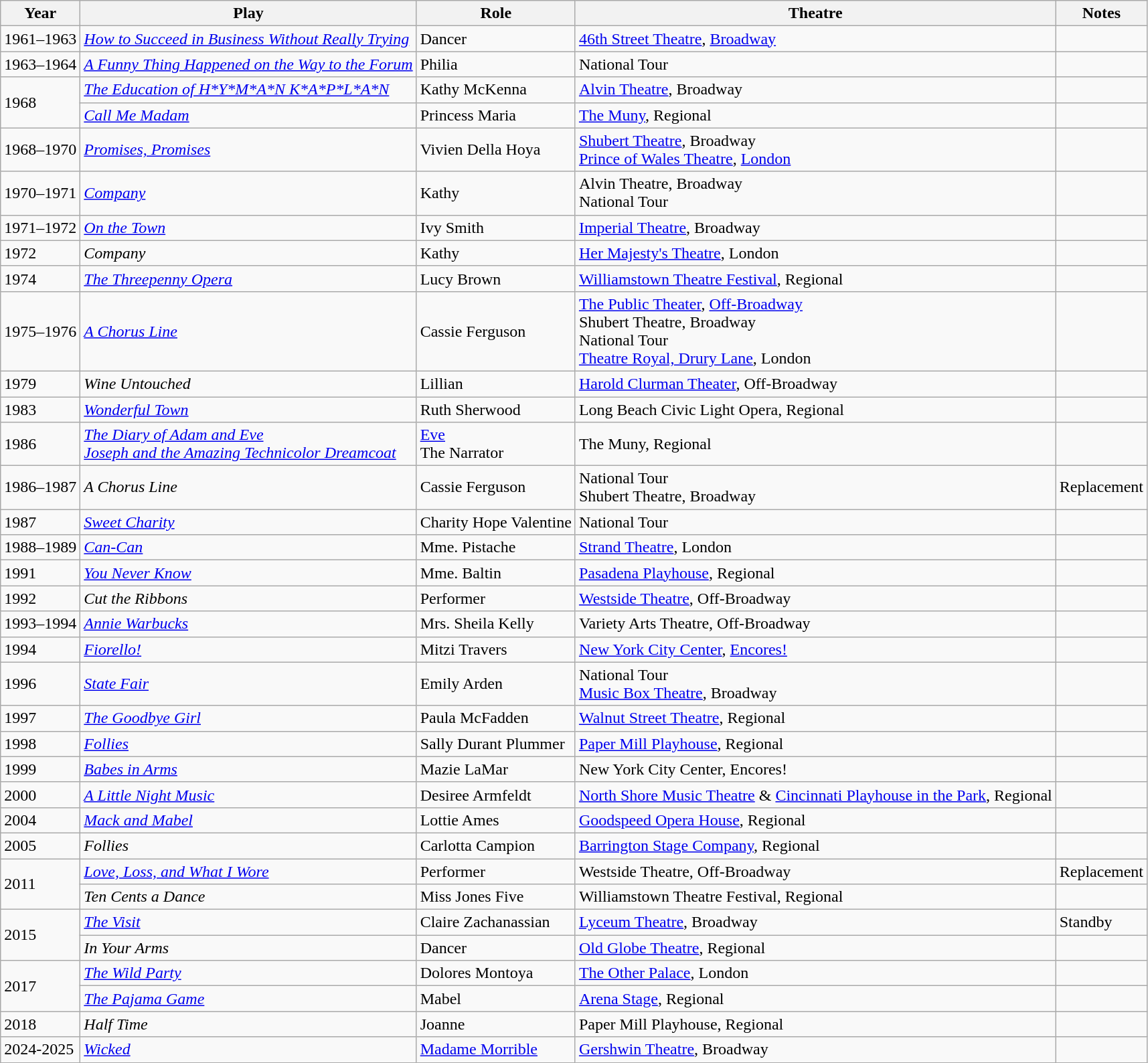<table class="wikitable sortable">
<tr>
<th>Year</th>
<th>Play</th>
<th>Role</th>
<th>Theatre</th>
<th>Notes</th>
</tr>
<tr>
<td>1961–1963</td>
<td><em><a href='#'>How to Succeed in Business Without Really Trying</a></em></td>
<td>Dancer</td>
<td><a href='#'>46th Street Theatre</a>, <a href='#'>Broadway</a></td>
<td></td>
</tr>
<tr>
<td>1963–1964</td>
<td><em><a href='#'>A Funny Thing Happened on the Way to the Forum</a></em></td>
<td>Philia</td>
<td>National Tour</td>
<td></td>
</tr>
<tr>
<td rowspan="2">1968</td>
<td><em><a href='#'>The Education of H*Y*M*A*N K*A*P*L*A*N</a></em></td>
<td>Kathy McKenna</td>
<td><a href='#'>Alvin Theatre</a>, Broadway</td>
<td></td>
</tr>
<tr>
<td><em><a href='#'>Call Me Madam</a></em></td>
<td>Princess Maria</td>
<td><a href='#'>The Muny</a>, Regional</td>
<td></td>
</tr>
<tr>
<td>1968–1970</td>
<td><em><a href='#'>Promises, Promises</a></em></td>
<td>Vivien Della Hoya</td>
<td><a href='#'>Shubert Theatre</a>, Broadway<br><a href='#'>Prince of Wales Theatre</a>, <a href='#'>London</a></td>
<td></td>
</tr>
<tr>
<td>1970–1971</td>
<td><em><a href='#'>Company</a></em></td>
<td>Kathy</td>
<td>Alvin Theatre, Broadway<br>National Tour</td>
<td></td>
</tr>
<tr>
<td>1971–1972</td>
<td><em><a href='#'>On the Town</a></em></td>
<td>Ivy Smith</td>
<td><a href='#'>Imperial Theatre</a>, Broadway</td>
<td></td>
</tr>
<tr>
<td>1972</td>
<td><em>Company</em></td>
<td>Kathy</td>
<td><a href='#'>Her Majesty's Theatre</a>, London</td>
<td></td>
</tr>
<tr>
<td>1974</td>
<td><em><a href='#'>The Threepenny Opera</a></em></td>
<td>Lucy Brown</td>
<td><a href='#'>Williamstown Theatre Festival</a>, Regional</td>
<td></td>
</tr>
<tr>
<td>1975–1976</td>
<td><em><a href='#'>A Chorus Line</a></em></td>
<td>Cassie Ferguson</td>
<td><a href='#'>The Public Theater</a>, <a href='#'>Off-Broadway</a><br>Shubert Theatre, Broadway<br>National Tour<br><a href='#'>Theatre Royal, Drury Lane</a>, London</td>
<td></td>
</tr>
<tr>
<td>1979</td>
<td><em>Wine Untouched</em></td>
<td>Lillian</td>
<td><a href='#'>Harold Clurman Theater</a>, Off-Broadway</td>
<td></td>
</tr>
<tr>
<td>1983</td>
<td><em><a href='#'>Wonderful Town</a></em></td>
<td>Ruth Sherwood</td>
<td>Long Beach Civic Light Opera, Regional</td>
<td></td>
</tr>
<tr>
<td>1986</td>
<td><em><a href='#'>The Diary of Adam and Eve</a></em><br><em><a href='#'>Joseph and the Amazing Technicolor Dreamcoat</a></em></td>
<td><a href='#'>Eve</a><br>The Narrator</td>
<td>The Muny, Regional</td>
<td></td>
</tr>
<tr>
<td>1986–1987</td>
<td><em>A Chorus Line</em></td>
<td>Cassie Ferguson</td>
<td>National Tour<br>Shubert Theatre, Broadway</td>
<td>Replacement</td>
</tr>
<tr>
<td>1987</td>
<td><em><a href='#'>Sweet Charity</a></em></td>
<td>Charity Hope Valentine</td>
<td>National Tour</td>
<td></td>
</tr>
<tr>
<td>1988–1989</td>
<td><em><a href='#'>Can-Can</a></em></td>
<td>Mme. Pistache</td>
<td><a href='#'>Strand Theatre</a>, London</td>
<td></td>
</tr>
<tr>
<td>1991</td>
<td><em><a href='#'>You Never Know</a></em></td>
<td>Mme. Baltin</td>
<td><a href='#'>Pasadena Playhouse</a>, Regional</td>
<td></td>
</tr>
<tr>
<td>1992</td>
<td><em>Cut the Ribbons</em></td>
<td>Performer</td>
<td><a href='#'>Westside Theatre</a>, Off-Broadway</td>
<td></td>
</tr>
<tr>
<td>1993–1994</td>
<td><em><a href='#'>Annie Warbucks</a></em></td>
<td>Mrs. Sheila Kelly</td>
<td>Variety Arts Theatre, Off-Broadway</td>
<td></td>
</tr>
<tr>
<td>1994</td>
<td><em><a href='#'>Fiorello!</a></em></td>
<td>Mitzi Travers</td>
<td><a href='#'>New York City Center</a>, <a href='#'>Encores!</a></td>
<td></td>
</tr>
<tr>
<td>1996</td>
<td><em><a href='#'>State Fair</a></em></td>
<td>Emily Arden</td>
<td>National Tour <br><a href='#'>Music Box Theatre</a>, Broadway</td>
<td></td>
</tr>
<tr>
<td>1997</td>
<td><em><a href='#'>The Goodbye Girl</a></em></td>
<td>Paula McFadden</td>
<td><a href='#'>Walnut Street Theatre</a>, Regional</td>
<td></td>
</tr>
<tr>
<td>1998</td>
<td><em><a href='#'>Follies</a></em></td>
<td>Sally Durant Plummer</td>
<td><a href='#'>Paper Mill Playhouse</a>, Regional</td>
<td></td>
</tr>
<tr>
<td>1999</td>
<td><em><a href='#'>Babes in Arms</a></em></td>
<td>Mazie LaMar</td>
<td>New York City Center, Encores!</td>
<td></td>
</tr>
<tr>
<td>2000</td>
<td><em><a href='#'>A Little Night Music</a></em></td>
<td>Desiree Armfeldt</td>
<td><a href='#'>North Shore Music Theatre</a> & <a href='#'>Cincinnati Playhouse in the Park</a>, Regional</td>
<td></td>
</tr>
<tr>
<td>2004</td>
<td><em><a href='#'>Mack and Mabel</a></em></td>
<td>Lottie Ames</td>
<td><a href='#'>Goodspeed Opera House</a>, Regional</td>
<td></td>
</tr>
<tr>
<td>2005</td>
<td><em>Follies</em></td>
<td>Carlotta Campion</td>
<td><a href='#'>Barrington Stage Company</a>, Regional</td>
<td></td>
</tr>
<tr>
<td rowspan="2">2011</td>
<td><em><a href='#'>Love, Loss, and What I Wore</a></em></td>
<td>Performer</td>
<td>Westside Theatre, Off-Broadway</td>
<td>Replacement</td>
</tr>
<tr>
<td><em>Ten Cents a Dance</em></td>
<td>Miss Jones Five</td>
<td>Williamstown Theatre Festival, Regional</td>
<td></td>
</tr>
<tr>
<td rowspan="2">2015</td>
<td><em><a href='#'>The Visit</a></em></td>
<td>Claire Zachanassian</td>
<td><a href='#'>Lyceum Theatre</a>, Broadway</td>
<td>Standby</td>
</tr>
<tr>
<td><em>In Your Arms</em></td>
<td>Dancer</td>
<td><a href='#'>Old Globe Theatre</a>, Regional</td>
<td></td>
</tr>
<tr>
<td rowspan="2">2017</td>
<td><em><a href='#'>The Wild Party</a></em></td>
<td>Dolores Montoya</td>
<td><a href='#'>The Other Palace</a>, London</td>
<td></td>
</tr>
<tr>
<td><em><a href='#'>The Pajama Game</a></em></td>
<td>Mabel</td>
<td><a href='#'>Arena Stage</a>, Regional</td>
<td></td>
</tr>
<tr>
<td>2018</td>
<td><em>Half Time</em></td>
<td>Joanne</td>
<td>Paper Mill Playhouse, Regional</td>
<td></td>
</tr>
<tr>
<td>2024-2025</td>
<td><a href='#'><em>Wicked</em></a></td>
<td><a href='#'>Madame Morrible</a></td>
<td><a href='#'>Gershwin Theatre</a>, Broadway</td>
<td></td>
</tr>
</table>
